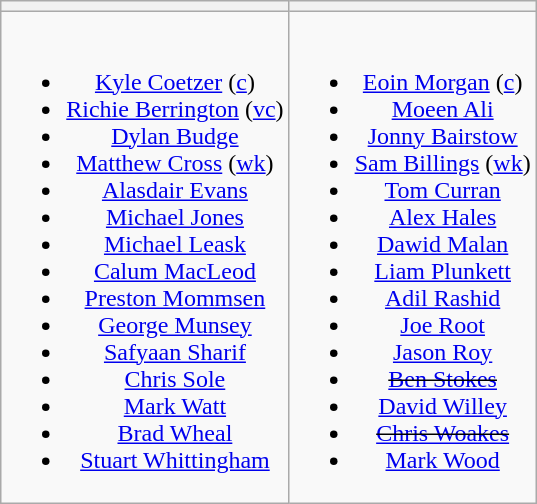<table class="wikitable" style="text-align:center">
<tr>
<th></th>
<th></th>
</tr>
<tr style="vertical-align:top">
<td><br><ul><li><a href='#'>Kyle Coetzer</a> (<a href='#'>c</a>)</li><li><a href='#'>Richie Berrington</a> (<a href='#'>vc</a>)</li><li><a href='#'>Dylan Budge</a></li><li><a href='#'>Matthew Cross</a> (<a href='#'>wk</a>)</li><li><a href='#'>Alasdair Evans</a></li><li><a href='#'>Michael Jones</a></li><li><a href='#'>Michael Leask</a></li><li><a href='#'>Calum MacLeod</a></li><li><a href='#'>Preston Mommsen</a></li><li><a href='#'>George Munsey</a></li><li><a href='#'>Safyaan Sharif</a></li><li><a href='#'>Chris Sole</a></li><li><a href='#'>Mark Watt</a></li><li><a href='#'>Brad Wheal</a></li><li><a href='#'>Stuart Whittingham</a></li></ul></td>
<td><br><ul><li><a href='#'>Eoin Morgan</a> (<a href='#'>c</a>)</li><li><a href='#'>Moeen Ali</a></li><li><a href='#'>Jonny Bairstow</a></li><li><a href='#'>Sam Billings</a> (<a href='#'>wk</a>)</li><li><a href='#'>Tom Curran</a></li><li><a href='#'>Alex Hales</a></li><li><a href='#'>Dawid Malan</a></li><li><a href='#'>Liam Plunkett</a></li><li><a href='#'>Adil Rashid</a></li><li><a href='#'>Joe Root</a></li><li><a href='#'>Jason Roy</a></li><li><s><a href='#'>Ben Stokes</a></s></li><li><a href='#'>David Willey</a></li><li><s><a href='#'>Chris Woakes</a></s></li><li><a href='#'>Mark Wood</a></li></ul></td>
</tr>
</table>
